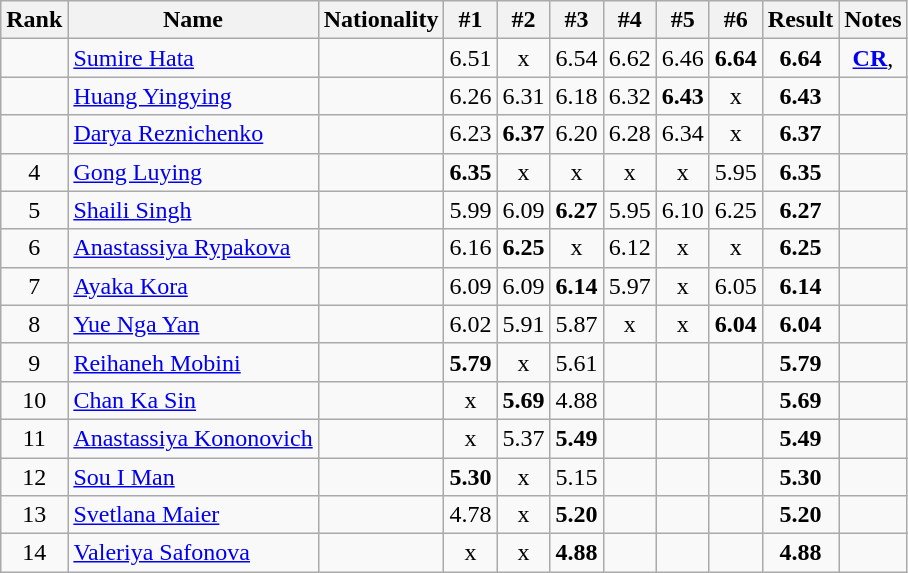<table class="wikitable sortable" style="text-align:center">
<tr>
<th>Rank</th>
<th>Name</th>
<th>Nationality</th>
<th>#1</th>
<th>#2</th>
<th>#3</th>
<th>#4</th>
<th>#5</th>
<th>#6</th>
<th>Result</th>
<th>Notes</th>
</tr>
<tr>
<td></td>
<td align=left><a href='#'>Sumire Hata</a></td>
<td align=left></td>
<td>6.51</td>
<td>x</td>
<td>6.54</td>
<td>6.62</td>
<td>6.46</td>
<td><strong>6.64</strong></td>
<td><strong>6.64</strong></td>
<td><strong><a href='#'>CR</a></strong>, </td>
</tr>
<tr>
<td></td>
<td align=left><a href='#'>Huang Yingying</a></td>
<td align=left></td>
<td>6.26</td>
<td>6.31</td>
<td>6.18</td>
<td>6.32</td>
<td><strong>6.43</strong></td>
<td>x</td>
<td><strong>6.43</strong></td>
<td></td>
</tr>
<tr>
<td></td>
<td align=left><a href='#'>Darya Reznichenko</a></td>
<td align=left></td>
<td>6.23</td>
<td><strong>6.37</strong></td>
<td>6.20</td>
<td>6.28</td>
<td>6.34</td>
<td>x</td>
<td><strong>6.37</strong></td>
<td></td>
</tr>
<tr>
<td>4</td>
<td align=left><a href='#'>Gong Luying</a></td>
<td align=left></td>
<td><strong>6.35</strong></td>
<td>x</td>
<td>x</td>
<td>x</td>
<td>x</td>
<td>5.95</td>
<td><strong>6.35</strong></td>
<td></td>
</tr>
<tr>
<td>5</td>
<td align=left><a href='#'>Shaili Singh</a></td>
<td align=left></td>
<td>5.99</td>
<td>6.09</td>
<td><strong>6.27</strong></td>
<td>5.95</td>
<td>6.10</td>
<td>6.25</td>
<td><strong>6.27</strong></td>
<td></td>
</tr>
<tr>
<td>6</td>
<td align=left><a href='#'>Anastassiya Rypakova</a></td>
<td align=left></td>
<td>6.16</td>
<td><strong>6.25</strong></td>
<td>x</td>
<td>6.12</td>
<td>x</td>
<td>x</td>
<td><strong>6.25</strong></td>
<td></td>
</tr>
<tr>
<td>7</td>
<td align=left><a href='#'>Ayaka Kora</a></td>
<td align=left></td>
<td>6.09</td>
<td>6.09</td>
<td><strong>6.14</strong></td>
<td>5.97</td>
<td>x</td>
<td>6.05</td>
<td><strong>6.14</strong></td>
<td></td>
</tr>
<tr>
<td>8</td>
<td align=left><a href='#'>Yue Nga Yan</a></td>
<td align=left></td>
<td>6.02</td>
<td>5.91</td>
<td>5.87</td>
<td>x</td>
<td>x</td>
<td><strong>6.04</strong></td>
<td><strong>6.04</strong></td>
<td></td>
</tr>
<tr>
<td>9</td>
<td align=left><a href='#'>Reihaneh Mobini</a></td>
<td align=left></td>
<td><strong>5.79</strong></td>
<td>x</td>
<td>5.61</td>
<td></td>
<td></td>
<td></td>
<td><strong>5.79</strong></td>
<td></td>
</tr>
<tr>
<td>10</td>
<td align=left><a href='#'>Chan Ka Sin</a></td>
<td align=left></td>
<td>x</td>
<td><strong>5.69</strong></td>
<td>4.88</td>
<td></td>
<td></td>
<td></td>
<td><strong>5.69</strong></td>
<td></td>
</tr>
<tr>
<td>11</td>
<td align=left><a href='#'>Anastassiya Kononovich</a></td>
<td align=left></td>
<td>x</td>
<td>5.37</td>
<td><strong>5.49</strong></td>
<td></td>
<td></td>
<td></td>
<td><strong>5.49</strong></td>
<td></td>
</tr>
<tr>
<td>12</td>
<td align=left><a href='#'>Sou I Man</a></td>
<td align=left></td>
<td><strong>5.30</strong></td>
<td>x</td>
<td>5.15</td>
<td></td>
<td></td>
<td></td>
<td><strong>5.30</strong></td>
<td></td>
</tr>
<tr>
<td>13</td>
<td align=left><a href='#'>Svetlana Maier</a></td>
<td align=left></td>
<td>4.78</td>
<td>x</td>
<td><strong>5.20</strong></td>
<td></td>
<td></td>
<td></td>
<td><strong>5.20</strong></td>
<td></td>
</tr>
<tr>
<td>14</td>
<td align=left><a href='#'>Valeriya Safonova</a></td>
<td align=left></td>
<td>x</td>
<td>x</td>
<td><strong>4.88</strong></td>
<td></td>
<td></td>
<td></td>
<td><strong>4.88</strong></td>
<td></td>
</tr>
</table>
